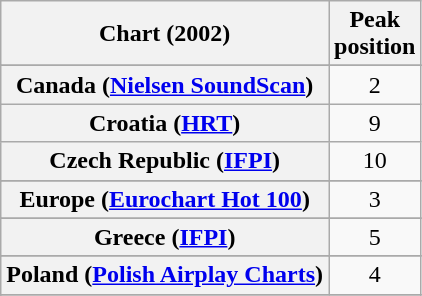<table class="wikitable sortable plainrowheaders" style="text-align:center">
<tr>
<th scope="col">Chart (2002)</th>
<th scope="col">Peak<br>position</th>
</tr>
<tr>
</tr>
<tr>
</tr>
<tr>
</tr>
<tr>
</tr>
<tr>
<th scope="row">Canada (<a href='#'>Nielsen SoundScan</a>)</th>
<td>2</td>
</tr>
<tr>
<th scope="row">Croatia (<a href='#'>HRT</a>)</th>
<td>9</td>
</tr>
<tr>
<th scope="row">Czech Republic (<a href='#'>IFPI</a>)</th>
<td>10</td>
</tr>
<tr>
</tr>
<tr>
<th scope="row">Europe (<a href='#'>Eurochart Hot 100</a>)</th>
<td>3</td>
</tr>
<tr>
</tr>
<tr>
</tr>
<tr>
</tr>
<tr>
<th scope="row">Greece (<a href='#'>IFPI</a>)</th>
<td>5</td>
</tr>
<tr>
</tr>
<tr>
</tr>
<tr>
</tr>
<tr>
</tr>
<tr>
</tr>
<tr>
</tr>
<tr>
</tr>
<tr>
<th scope="row">Poland (<a href='#'>Polish Airplay Charts</a>)</th>
<td>4</td>
</tr>
<tr>
</tr>
<tr>
</tr>
<tr>
</tr>
<tr>
</tr>
<tr>
</tr>
<tr>
</tr>
<tr>
</tr>
<tr>
</tr>
<tr>
</tr>
</table>
